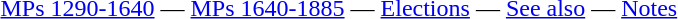<table class="toccolours" align="left">
<tr>
<td><br><a href='#'>MPs 1290-1640</a> —
<a href='#'>MPs 1640-1885</a> —
<a href='#'>Elections</a> —
<a href='#'>See also</a> —
<a href='#'>Notes</a></td>
</tr>
</table>
